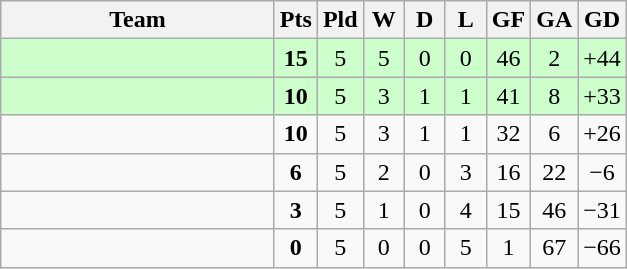<table class=wikitable style="text-align:center">
<tr>
<th width=175>Team</th>
<th width=20>Pts</th>
<th width=20>Pld</th>
<th width=20>W</th>
<th width=20>D</th>
<th width=20>L</th>
<th width=20>GF</th>
<th width=20>GA</th>
<th width=20>GD</th>
</tr>
<tr style="background:#cfc;">
<td style="text-align:left"></td>
<td><strong>15</strong></td>
<td>5</td>
<td>5</td>
<td>0</td>
<td>0</td>
<td>46</td>
<td>2</td>
<td>+44</td>
</tr>
<tr style="background:#cfc;">
<td style="text-align:left"></td>
<td><strong>10</strong></td>
<td>5</td>
<td>3</td>
<td>1</td>
<td>1</td>
<td>41</td>
<td>8</td>
<td>+33</td>
</tr>
<tr>
<td style="text-align:left"></td>
<td><strong>10</strong></td>
<td>5</td>
<td>3</td>
<td>1</td>
<td>1</td>
<td>32</td>
<td>6</td>
<td>+26</td>
</tr>
<tr>
<td style="text-align:left"></td>
<td><strong>6</strong></td>
<td>5</td>
<td>2</td>
<td>0</td>
<td>3</td>
<td>16</td>
<td>22</td>
<td>−6</td>
</tr>
<tr>
<td style="text-align:left"></td>
<td><strong>3</strong></td>
<td>5</td>
<td>1</td>
<td>0</td>
<td>4</td>
<td>15</td>
<td>46</td>
<td>−31</td>
</tr>
<tr>
<td style="text-align:left"></td>
<td><strong>0</strong></td>
<td>5</td>
<td>0</td>
<td>0</td>
<td>5</td>
<td>1</td>
<td>67</td>
<td>−66</td>
</tr>
</table>
